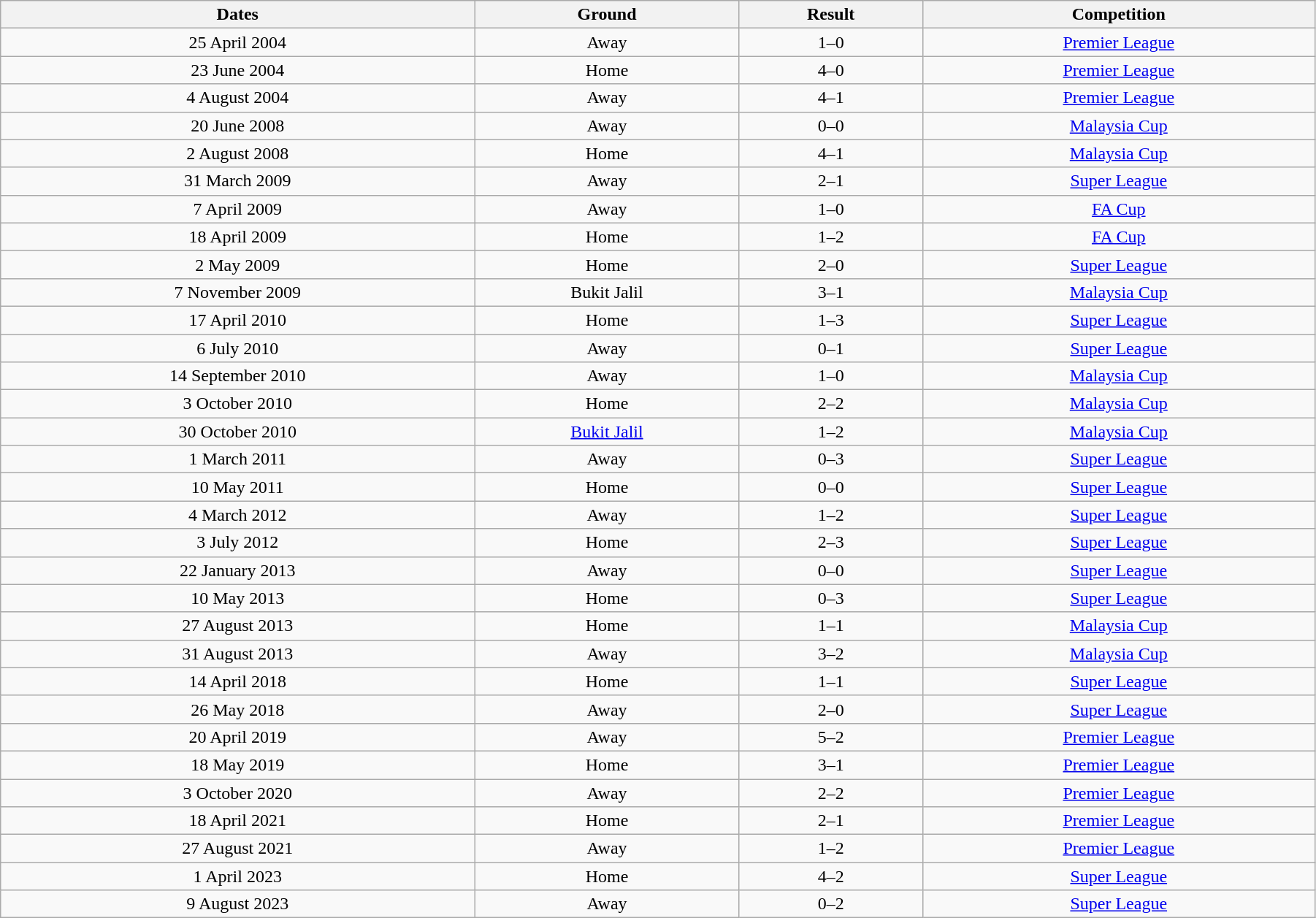<table class="wikitable" style="width:95%;text-align:center">
<tr>
<th>Dates</th>
<th>Ground</th>
<th>Result</th>
<th>Competition</th>
</tr>
<tr>
<td>25 April 2004</td>
<td>Away</td>
<td>1–0</td>
<td><a href='#'>Premier League</a></td>
</tr>
<tr>
<td>23 June 2004</td>
<td>Home</td>
<td>4–0</td>
<td><a href='#'>Premier League</a></td>
</tr>
<tr>
<td>4 August 2004</td>
<td>Away</td>
<td>4–1</td>
<td><a href='#'>Premier League</a></td>
</tr>
<tr>
<td>20 June 2008</td>
<td>Away</td>
<td>0–0</td>
<td><a href='#'>Malaysia Cup</a></td>
</tr>
<tr>
<td>2 August 2008</td>
<td>Home</td>
<td>4–1</td>
<td><a href='#'>Malaysia Cup</a></td>
</tr>
<tr>
<td>31 March 2009</td>
<td>Away</td>
<td>2–1</td>
<td><a href='#'>Super League</a></td>
</tr>
<tr>
<td>7 April 2009</td>
<td>Away</td>
<td>1–0</td>
<td><a href='#'>FA Cup</a></td>
</tr>
<tr>
<td>18 April 2009</td>
<td>Home</td>
<td>1–2</td>
<td><a href='#'>FA Cup</a></td>
</tr>
<tr>
<td>2 May 2009</td>
<td>Home</td>
<td>2–0</td>
<td><a href='#'>Super League</a></td>
</tr>
<tr>
<td>7 November 2009</td>
<td>Bukit Jalil</td>
<td>3–1</td>
<td><a href='#'>Malaysia Cup</a></td>
</tr>
<tr>
<td>17 April 2010</td>
<td>Home</td>
<td>1–3</td>
<td><a href='#'>Super League</a></td>
</tr>
<tr>
<td>6 July 2010</td>
<td>Away</td>
<td>0–1</td>
<td><a href='#'>Super League</a></td>
</tr>
<tr>
<td>14 September 2010</td>
<td>Away</td>
<td>1–0</td>
<td><a href='#'>Malaysia Cup</a></td>
</tr>
<tr>
<td>3 October 2010</td>
<td>Home</td>
<td>2–2</td>
<td><a href='#'>Malaysia Cup</a></td>
</tr>
<tr>
<td>30 October 2010</td>
<td><a href='#'>Bukit Jalil</a></td>
<td>1–2</td>
<td><a href='#'>Malaysia Cup</a></td>
</tr>
<tr>
<td>1 March 2011</td>
<td>Away</td>
<td>0–3</td>
<td><a href='#'>Super League</a></td>
</tr>
<tr>
<td>10 May 2011</td>
<td>Home</td>
<td>0–0</td>
<td><a href='#'>Super League</a></td>
</tr>
<tr>
<td>4 March 2012</td>
<td>Away</td>
<td>1–2</td>
<td><a href='#'>Super League</a></td>
</tr>
<tr>
<td>3 July 2012</td>
<td>Home</td>
<td>2–3</td>
<td><a href='#'>Super League</a></td>
</tr>
<tr>
<td>22 January 2013</td>
<td>Away</td>
<td>0–0</td>
<td><a href='#'>Super League</a></td>
</tr>
<tr>
<td>10 May 2013</td>
<td>Home</td>
<td>0–3</td>
<td><a href='#'>Super League</a></td>
</tr>
<tr>
<td>27 August 2013</td>
<td>Home</td>
<td>1–1</td>
<td><a href='#'>Malaysia Cup</a></td>
</tr>
<tr>
<td>31 August 2013</td>
<td>Away</td>
<td>3–2</td>
<td><a href='#'>Malaysia Cup</a></td>
</tr>
<tr>
<td>14 April 2018</td>
<td>Home</td>
<td>1–1</td>
<td><a href='#'>Super League</a></td>
</tr>
<tr>
<td>26 May 2018</td>
<td>Away</td>
<td>2–0</td>
<td><a href='#'>Super League</a></td>
</tr>
<tr>
<td>20 April 2019</td>
<td>Away</td>
<td>5–2</td>
<td><a href='#'>Premier League</a></td>
</tr>
<tr>
<td>18 May 2019</td>
<td>Home</td>
<td>3–1</td>
<td><a href='#'>Premier League</a></td>
</tr>
<tr>
<td>3 October 2020</td>
<td>Away</td>
<td>2–2</td>
<td><a href='#'>Premier League</a></td>
</tr>
<tr>
<td>18 April 2021</td>
<td>Home</td>
<td>2–1</td>
<td><a href='#'>Premier League</a></td>
</tr>
<tr>
<td>27 August 2021</td>
<td>Away</td>
<td>1–2</td>
<td><a href='#'>Premier League</a></td>
</tr>
<tr>
<td>1 April 2023</td>
<td>Home</td>
<td>4–2</td>
<td><a href='#'>Super League</a></td>
</tr>
<tr>
<td>9 August 2023</td>
<td>Away</td>
<td>0–2</td>
<td><a href='#'>Super League</a></td>
</tr>
</table>
